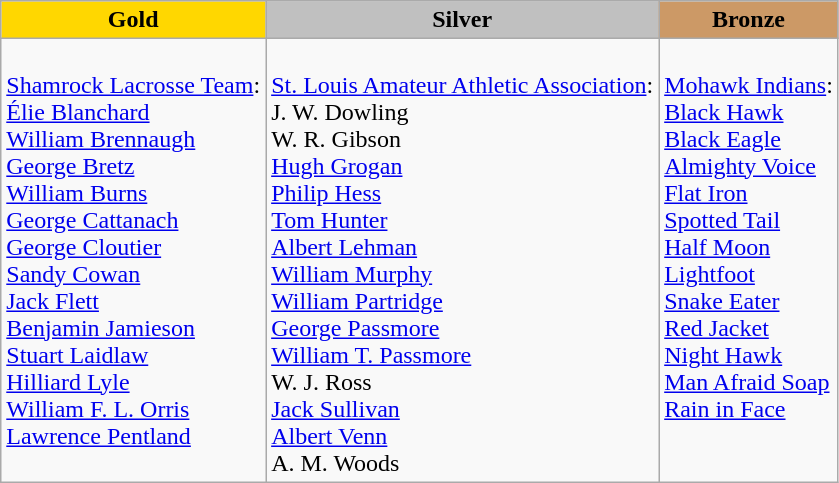<table class=wikitable>
<tr>
<td align=center bgcolor=gold><strong>Gold</strong></td>
<td align=center bgcolor=silver><strong>Silver</strong></td>
<td align=center bgcolor=cc9966><strong>Bronze</strong></td>
</tr>
<tr valign="top">
<td><br><a href='#'>Shamrock Lacrosse Team</a>:<br><a href='#'>Élie Blanchard</a><br><a href='#'>William Brennaugh</a><br><a href='#'>George Bretz</a><br><a href='#'>William Burns</a><br><a href='#'>George Cattanach</a><br><a href='#'>George Cloutier</a><br><a href='#'>Sandy Cowan</a><br><a href='#'>Jack Flett</a><br><a href='#'>Benjamin Jamieson</a><br><a href='#'>Stuart Laidlaw</a><br><a href='#'>Hilliard Lyle</a><br><a href='#'>William F. L. Orris</a><br><a href='#'>Lawrence Pentland</a></td>
<td><br><a href='#'>St. Louis Amateur Athletic Association</a>:<br>J. W. Dowling<br>W. R. Gibson<br><a href='#'>Hugh Grogan</a><br><a href='#'>Philip Hess</a><br><a href='#'>Tom Hunter</a><br><a href='#'>Albert Lehman</a><br><a href='#'>William Murphy</a><br><a href='#'>William Partridge</a><br><a href='#'>George Passmore</a><br><a href='#'>William T. Passmore</a><br>W. J. Ross<br><a href='#'>Jack Sullivan</a><br><a href='#'>Albert Venn</a><br>A. M. Woods</td>
<td><br><a href='#'>Mohawk Indians</a>:<br><a href='#'>Black Hawk</a><br><a href='#'>Black Eagle</a><br><a href='#'>Almighty Voice</a><br><a href='#'>Flat Iron</a><br><a href='#'>Spotted Tail</a><br><a href='#'>Half Moon</a><br><a href='#'>Lightfoot</a><br><a href='#'>Snake Eater</a><br><a href='#'>Red Jacket</a><br><a href='#'>Night Hawk</a><br><a href='#'>Man Afraid Soap</a><br><a href='#'>Rain in Face</a></td>
</tr>
</table>
